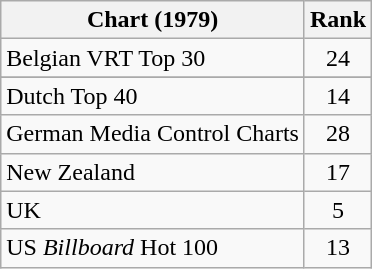<table class="wikitable sortable">
<tr>
<th>Chart (1979)</th>
<th>Rank</th>
</tr>
<tr>
<td>Belgian VRT Top 30</td>
<td style="text-align:center;">24</td>
</tr>
<tr>
</tr>
<tr>
<td>Dutch Top 40</td>
<td style="text-align:center;">14</td>
</tr>
<tr>
<td>German Media Control Charts</td>
<td style="text-align:center;">28</td>
</tr>
<tr>
<td>New Zealand</td>
<td style="text-align:center;">17</td>
</tr>
<tr>
<td>UK</td>
<td style="text-align:center;">5</td>
</tr>
<tr>
<td>US <em>Billboard</em> Hot 100</td>
<td style="text-align:center;">13</td>
</tr>
</table>
